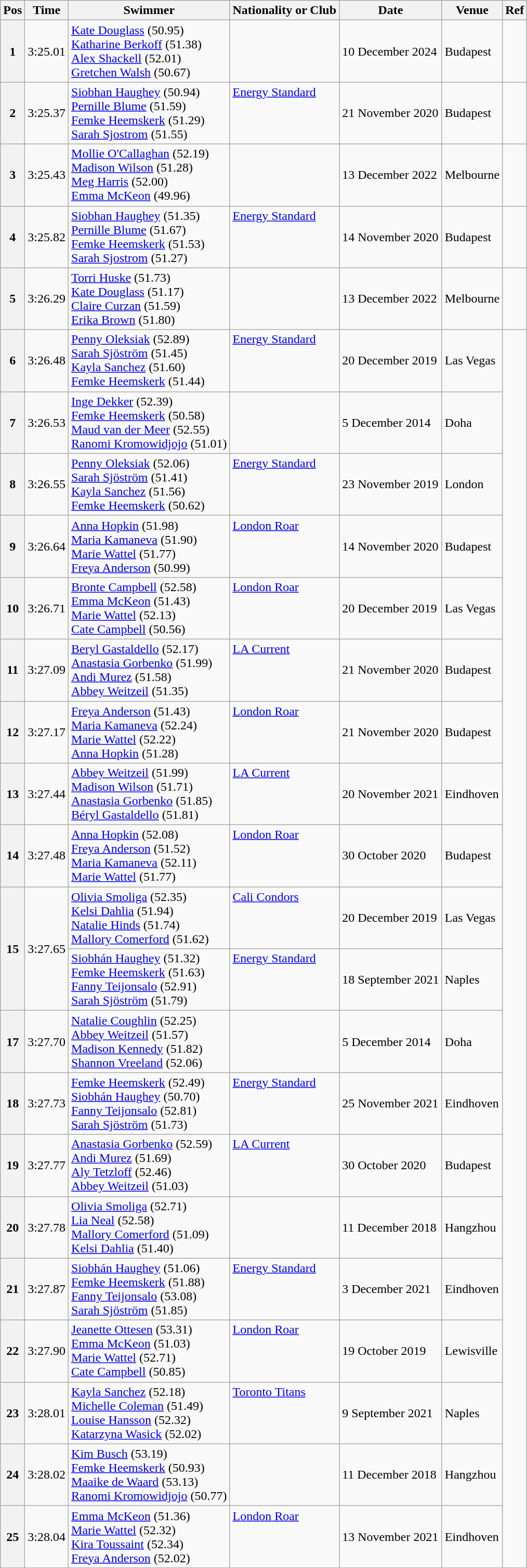<table class="wikitable">
<tr>
<th>Pos</th>
<th>Time</th>
<th>Swimmer</th>
<th>Nationality or Club</th>
<th>Date</th>
<th>Venue</th>
<th>Ref</th>
</tr>
<tr>
<th>1</th>
<td>3:25.01</td>
<td><a href='#'>Kate Douglass</a> (50.95)<br><a href='#'>Katharine Berkoff</a> (51.38)<br><a href='#'>Alex Shackell</a> (52.01)<br><a href='#'>Gretchen Walsh</a> (50.67)</td>
<td></td>
<td>10 December 2024</td>
<td>Budapest</td>
<td></td>
</tr>
<tr>
<th>2</th>
<td>3:25.37</td>
<td><a href='#'>Siobhan Haughey</a> (50.94)<br><a href='#'>Pernille Blume</a> (51.59)<br><a href='#'>Femke Heemskerk</a> (51.29)<br><a href='#'>Sarah Sjostrom</a> (51.55)</td>
<td><a href='#'>Energy Standard</a><br><br><br><br></td>
<td>21 November 2020</td>
<td>Budapest</td>
</tr>
<tr>
<th>3</th>
<td>3:25.43</td>
<td><a href='#'>Mollie O'Callaghan</a> (52.19)<br><a href='#'>Madison Wilson</a> (51.28)<br><a href='#'>Meg Harris</a> (52.00)<br><a href='#'>Emma McKeon</a> (49.96)</td>
<td></td>
<td>13 December 2022</td>
<td>Melbourne</td>
<td></td>
</tr>
<tr>
<th>4</th>
<td>3:25.82</td>
<td><a href='#'>Siobhan Haughey</a> (51.35)<br><a href='#'>Pernille Blume</a> (51.67)<br><a href='#'>Femke Heemskerk</a> (51.53)<br><a href='#'>Sarah Sjostrom</a> (51.27)</td>
<td><a href='#'>Energy Standard</a><br><br><br><br></td>
<td>14 November 2020</td>
<td>Budapest</td>
</tr>
<tr>
<th>5</th>
<td>3:26.29</td>
<td><a href='#'>Torri Huske</a> (51.73)<br><a href='#'>Kate Douglass</a> (51.17)<br><a href='#'>Claire Curzan</a> (51.59)<br><a href='#'>Erika Brown</a> (51.80)</td>
<td></td>
<td>13 December 2022</td>
<td>Melbourne</td>
<td></td>
</tr>
<tr>
<th>6</th>
<td>3:26.48</td>
<td><a href='#'>Penny Oleksiak</a> (52.89)<br><a href='#'>Sarah Sjöström</a> (51.45)<br><a href='#'>Kayla Sanchez</a> (51.60)<br><a href='#'>Femke Heemskerk</a> (51.44)</td>
<td><a href='#'>Energy Standard</a><br><br><br><br></td>
<td>20 December 2019</td>
<td>Las Vegas</td>
</tr>
<tr>
<th>7</th>
<td>3:26.53</td>
<td><a href='#'>Inge Dekker</a> (52.39)<br><a href='#'>Femke Heemskerk</a> (50.58)<br><a href='#'>Maud van der Meer</a> (52.55)<br><a href='#'>Ranomi Kromowidjojo</a> (51.01)</td>
<td></td>
<td>5 December 2014</td>
<td>Doha</td>
</tr>
<tr>
<th>8</th>
<td>3:26.55</td>
<td><a href='#'>Penny Oleksiak</a> (52.06)<br><a href='#'>Sarah Sjöström</a> (51.41)<br><a href='#'>Kayla Sanchez</a> (51.56)<br><a href='#'>Femke Heemskerk</a> (50.62)</td>
<td><a href='#'>Energy Standard</a><br><br><br><br></td>
<td>23 November 2019</td>
<td>London</td>
</tr>
<tr>
<th>9</th>
<td>3:26.64</td>
<td><a href='#'>Anna Hopkin</a> (51.98)<br><a href='#'>Maria Kamaneva</a> (51.90)<br><a href='#'>Marie Wattel</a> (51.77)<br><a href='#'>Freya Anderson</a> (50.99)</td>
<td><a href='#'>London Roar</a><br><br><br><br></td>
<td>14 November 2020</td>
<td>Budapest</td>
</tr>
<tr>
<th>10</th>
<td>3:26.71</td>
<td><a href='#'>Bronte Campbell</a> (52.58)<br><a href='#'>Emma McKeon</a> (51.43)<br><a href='#'>Marie Wattel</a> (52.13)<br><a href='#'>Cate Campbell</a> (50.56)</td>
<td><a href='#'>London Roar</a><br><br><br><br></td>
<td>20 December 2019</td>
<td>Las Vegas</td>
</tr>
<tr>
<th>11</th>
<td>3:27.09</td>
<td><a href='#'>Beryl Gastaldello</a> (52.17)<br><a href='#'>Anastasia Gorbenko</a> (51.99)<br><a href='#'>Andi Murez</a> (51.58)<br><a href='#'>Abbey Weitzeil</a> (51.35)</td>
<td><a href='#'>LA Current</a><br><br><br><br></td>
<td>21 November 2020</td>
<td>Budapest</td>
</tr>
<tr>
<th>12</th>
<td>3:27.17</td>
<td><a href='#'>Freya Anderson</a> (51.43)<br><a href='#'>Maria Kamaneva</a> (52.24)<br><a href='#'>Marie Wattel</a> (52.22)<br><a href='#'>Anna Hopkin</a> (51.28)</td>
<td><a href='#'>London Roar</a><br><br><br><br></td>
<td>21 November 2020</td>
<td>Budapest</td>
</tr>
<tr>
<th>13</th>
<td>3:27.44</td>
<td><a href='#'>Abbey Weitzeil</a> (51.99)<br><a href='#'>Madison Wilson</a> (51.71)<br><a href='#'>Anastasia Gorbenko</a> (51.85)<br><a href='#'>Béryl Gastaldello</a> (51.81)</td>
<td><a href='#'>LA Current</a><br><br><br><br></td>
<td>20 November 2021</td>
<td>Eindhoven</td>
</tr>
<tr>
<th>14</th>
<td>3:27.48</td>
<td><a href='#'>Anna Hopkin</a> (52.08)<br><a href='#'>Freya Anderson</a> (51.52)<br><a href='#'>Maria Kamaneva</a> (52.11)<br><a href='#'>Marie Wattel</a> (51.77)</td>
<td><a href='#'>London Roar</a><br><br><br><br></td>
<td>30 October 2020</td>
<td>Budapest</td>
</tr>
<tr>
<th rowspan="2">15</th>
<td rowspan="2">3:27.65</td>
<td><a href='#'>Olivia Smoliga</a> (52.35)<br><a href='#'>Kelsi Dahlia</a> (51.94)<br><a href='#'>Natalie Hinds</a> (51.74)<br><a href='#'>Mallory Comerford</a> (51.62)</td>
<td><a href='#'>Cali Condors</a><br><br><br><br></td>
<td>20 December 2019</td>
<td>Las Vegas</td>
</tr>
<tr>
<td><a href='#'>Siobhán Haughey</a> (51.32)<br><a href='#'>Femke Heemskerk</a> (51.63)<br><a href='#'>Fanny Teijonsalo</a> (52.91)<br><a href='#'>Sarah Sjöström</a> (51.79)</td>
<td><a href='#'>Energy Standard</a><br><br><br><br></td>
<td>18 September 2021</td>
<td>Naples</td>
</tr>
<tr>
<th>17</th>
<td>3:27.70</td>
<td><a href='#'>Natalie Coughlin</a> (52.25)<br><a href='#'>Abbey Weitzeil</a> (51.57)<br><a href='#'>Madison Kennedy</a> (51.82)<br><a href='#'>Shannon Vreeland</a> (52.06)</td>
<td></td>
<td>5 December 2014</td>
<td>Doha</td>
</tr>
<tr>
<th>18</th>
<td>3:27.73</td>
<td><a href='#'>Femke Heemskerk</a> (52.49)<br><a href='#'>Siobhán Haughey</a> (50.70)<br><a href='#'>Fanny Teijonsalo</a> (52.81)<br><a href='#'>Sarah Sjöström</a> (51.73)</td>
<td><a href='#'>Energy Standard</a><br><br><br><br></td>
<td>25 November 2021</td>
<td>Eindhoven</td>
</tr>
<tr>
<th>19</th>
<td>3:27.77</td>
<td><a href='#'>Anastasia Gorbenko</a> (52.59)<br><a href='#'>Andi Murez</a> (51.69)<br><a href='#'>Aly Tetzloff</a> (52.46)<br><a href='#'>Abbey Weitzeil</a> (51.03)</td>
<td><a href='#'>LA Current</a><br><br><br><br></td>
<td>30 October 2020</td>
<td>Budapest</td>
</tr>
<tr>
<th>20</th>
<td>3:27.78</td>
<td><a href='#'>Olivia Smoliga</a> (52.71)<br><a href='#'>Lia Neal</a> (52.58)<br><a href='#'>Mallory Comerford</a> (51.09)<br><a href='#'>Kelsi Dahlia</a> (51.40)</td>
<td></td>
<td>11 December 2018</td>
<td>Hangzhou</td>
</tr>
<tr>
<th>21</th>
<td>3:27.87</td>
<td><a href='#'>Siobhán Haughey</a> (51.06)<br><a href='#'>Femke Heemskerk</a> (51.88)<br><a href='#'>Fanny Teijonsalo</a> (53.08)<br><a href='#'>Sarah Sjöström</a> (51.85)</td>
<td><a href='#'>Energy Standard</a><br><br><br><br></td>
<td>3 December 2021</td>
<td>Eindhoven</td>
</tr>
<tr>
<th>22</th>
<td>3:27.90</td>
<td><a href='#'>Jeanette Ottesen</a> (53.31)<br><a href='#'>Emma McKeon</a> (51.03)<br><a href='#'>Marie Wattel</a> (52.71)<br><a href='#'>Cate Campbell</a> (50.85)</td>
<td><a href='#'>London Roar</a><br><br><br><br></td>
<td>19 October 2019</td>
<td>Lewisville</td>
</tr>
<tr>
<th>23</th>
<td>3:28.01</td>
<td><a href='#'>Kayla Sanchez</a> (52.18)<br><a href='#'>Michelle Coleman</a> (51.49)<br><a href='#'>Louise Hansson</a> (52.32)<br><a href='#'>Katarzyna Wasick</a> (52.02)</td>
<td><a href='#'>Toronto Titans</a><br><br><br><br></td>
<td>9 September 2021</td>
<td>Naples</td>
</tr>
<tr>
<th>24</th>
<td>3:28.02</td>
<td><a href='#'>Kim Busch</a> (53.19)<br><a href='#'>Femke Heemskerk</a> (50.93)<br><a href='#'>Maaike de Waard</a> (53.13)<br><a href='#'>Ranomi Kromowidjojo</a> (50.77)</td>
<td></td>
<td>11 December 2018</td>
<td>Hangzhou</td>
</tr>
<tr>
<th>25</th>
<td>3:28.04</td>
<td><a href='#'>Emma McKeon</a> (51.36)<br><a href='#'>Marie Wattel</a> (52.32)<br><a href='#'>Kira Toussaint</a> (52.34)<br><a href='#'>Freya Anderson</a> (52.02)</td>
<td><a href='#'>London Roar</a><br><br><br><br></td>
<td>13 November 2021</td>
<td>Eindhoven</td>
</tr>
</table>
